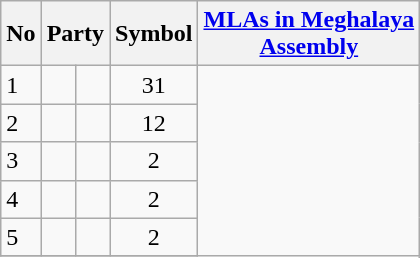<table class="wikitable sortable">
<tr>
<th>No</th>
<th colspan=2>Party</th>
<th>Symbol</th>
<th><a href='#'>MLAs in Meghalaya <br>Assembly</a></th>
</tr>
<tr>
<td>1</td>
<td></td>
<td></td>
<td style="text-align: center;">31</td>
</tr>
<tr>
<td>2</td>
<td></td>
<td></td>
<td style="text-align: center;">12</td>
</tr>
<tr>
<td>3</td>
<td></td>
<td></td>
<td style="text-align: center;">2</td>
</tr>
<tr>
<td>4</td>
<td></td>
<td></td>
<td style="text-align: center;">2</td>
</tr>
<tr>
<td>5</td>
<td></td>
<td></td>
<td style="text-align: center;">2</td>
</tr>
<tr>
</tr>
</table>
